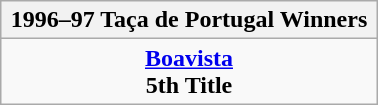<table class="wikitable" style="text-align: center; margin: 0 auto; width: 20%">
<tr>
<th>1996–97 Taça de Portugal Winners</th>
</tr>
<tr>
<td><strong><a href='#'>Boavista</a></strong><br><strong>5th Title</strong></td>
</tr>
</table>
